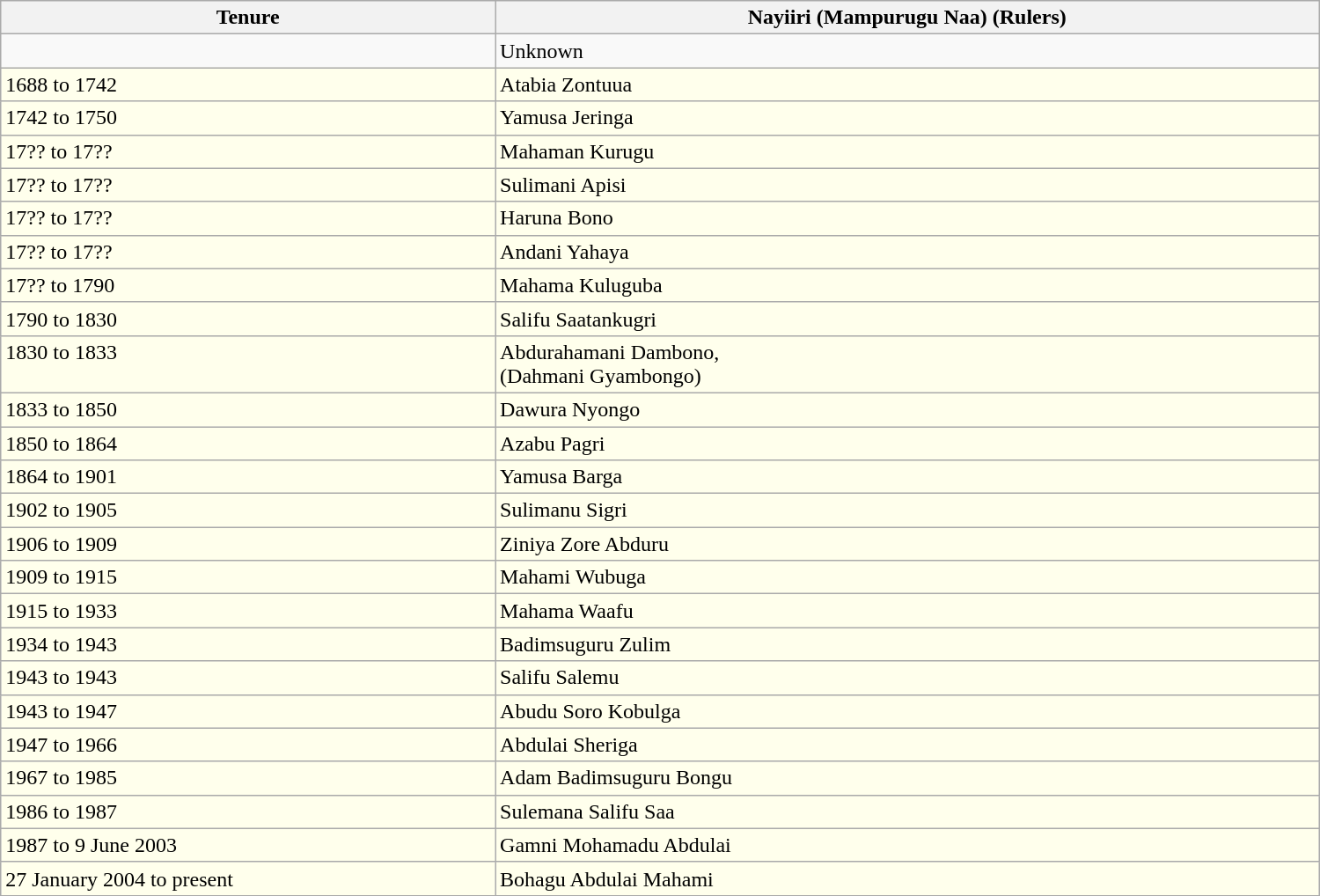<table class=wikitable>
<tr align=left>
<th width="18%">Tenure</th>
<th width="30%">Nayiiri (Mampurugu Naa) (Rulers)</th>
</tr>
<tr valign=top>
<td></td>
<td>Unknown</td>
</tr>
<tr valign="top" bgcolor="#ffffec">
<td>1688 to 1742</td>
<td>Atabia Zontuua</td>
</tr>
<tr valign="top" bgcolor="#ffffec">
<td>1742 to 1750</td>
<td>Yamusa Jeringa</td>
</tr>
<tr valign="top" bgcolor="#ffffec">
<td>17?? to 17??</td>
<td>Mahaman Kurugu</td>
</tr>
<tr valign="top" bgcolor="#ffffec">
<td>17?? to 17??</td>
<td>Sulimani Apisi</td>
</tr>
<tr valign="top" bgcolor="#ffffec">
<td>17?? to 17??</td>
<td>Haruna Bono</td>
</tr>
<tr valign="top" bgcolor="#ffffec">
<td>17?? to 17??</td>
<td>Andani Yahaya</td>
</tr>
<tr valign="top" bgcolor="#ffffec">
<td>17?? to 1790</td>
<td>Mahama Kuluguba</td>
</tr>
<tr valign="top" bgcolor="#ffffec">
<td>1790 to 1830</td>
<td>Salifu Saatankugri</td>
</tr>
<tr valign="top" bgcolor="#ffffec">
<td>1830 to 1833</td>
<td>Abdurahamani Dambono,<br>(Dahmani Gyambongo)</td>
</tr>
<tr valign="top" bgcolor="#ffffec">
<td>1833 to 1850</td>
<td>Dawura Nyongo</td>
</tr>
<tr valign="top" bgcolor="#ffffec">
<td>1850 to 1864</td>
<td>Azabu Pagri</td>
</tr>
<tr valign="top" bgcolor="#ffffec">
<td>1864 to 1901</td>
<td>Yamusa Barga</td>
</tr>
<tr valign="top" bgcolor="#ffffec">
<td>1902 to 1905</td>
<td>Sulimanu Sigri</td>
</tr>
<tr valign="top" bgcolor="#ffffec">
<td>1906 to 1909</td>
<td>Ziniya Zore Abduru</td>
</tr>
<tr valign="top" bgcolor="#ffffec">
<td>1909 to 1915</td>
<td>Mahami Wubuga</td>
</tr>
<tr valign="top" bgcolor="#ffffec">
<td>1915 to 1933</td>
<td>Mahama Waafu</td>
</tr>
<tr valign="top" bgcolor="#ffffec">
<td>1934 to 1943</td>
<td>Badimsuguru Zulim</td>
</tr>
<tr valign="top" bgcolor="#ffffec">
<td>1943 to 1943</td>
<td>Salifu Salemu</td>
</tr>
<tr valign="top" bgcolor="#ffffec">
<td>1943 to 1947</td>
<td>Abudu Soro Kobulga</td>
</tr>
<tr valign="top" bgcolor="#ffffec">
<td>1947 to 1966</td>
<td>Abdulai Sheriga</td>
</tr>
<tr valign="top" bgcolor="#ffffec">
<td>1967 to 1985</td>
<td>Adam Badimsuguru Bongu</td>
</tr>
<tr valign="top" bgcolor="#ffffec">
<td>1986 to 1987</td>
<td>Sulemana Salifu Saa</td>
</tr>
<tr valign="top" bgcolor="#ffffec">
<td>1987 to 9 June 2003</td>
<td>Gamni Mohamadu Abdulai</td>
</tr>
<tr valign="top" bgcolor="#ffffec">
<td>27 January 2004 to present</td>
<td>Bohagu Abdulai Mahami</td>
</tr>
</table>
